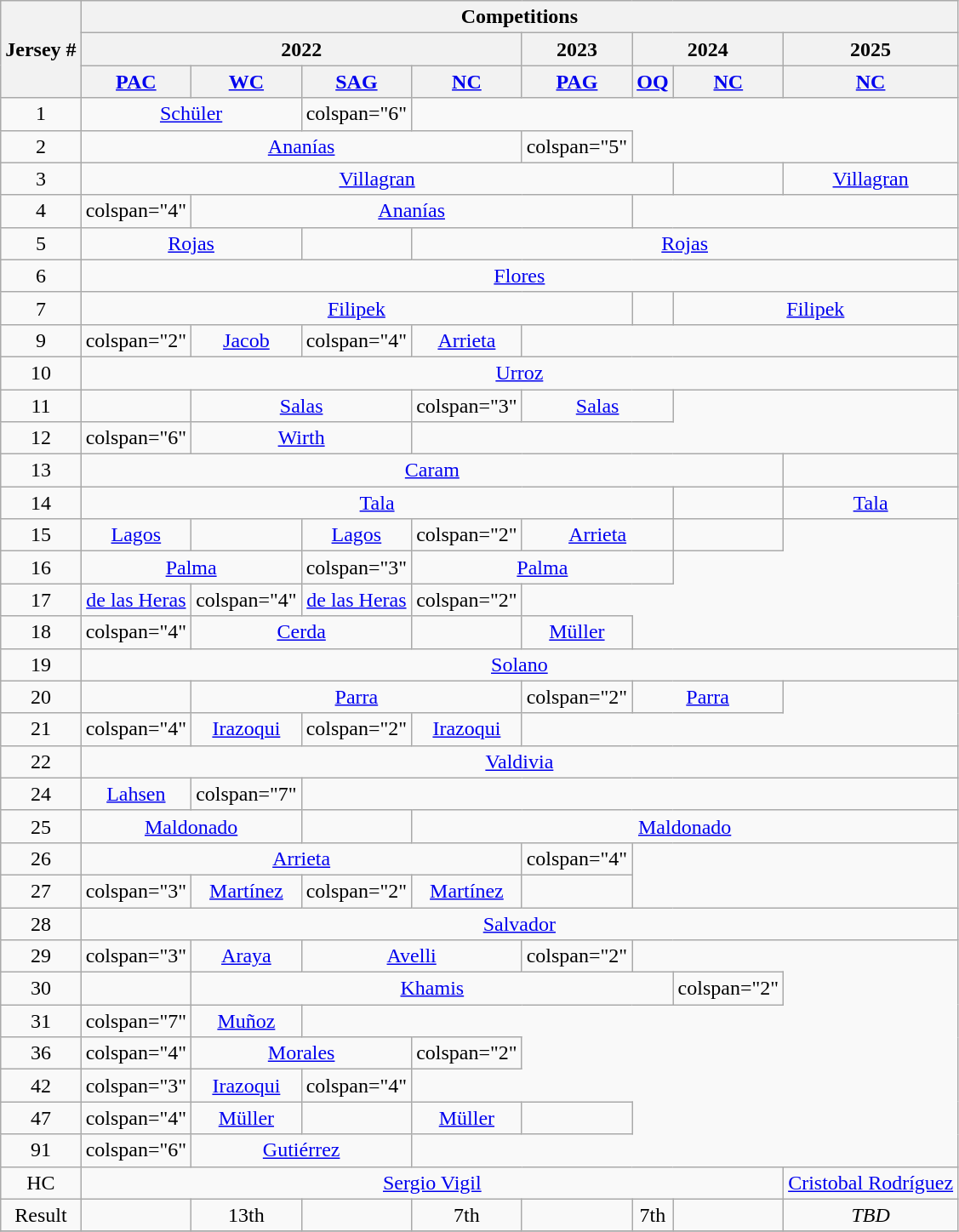<table class="wikitable" style="text-align:center">
<tr>
<th rowspan="3">Jersey #</th>
<th colspan="8">Competitions</th>
</tr>
<tr>
<th colspan="4">2022</th>
<th>2023</th>
<th colspan="2">2024</th>
<th>2025</th>
</tr>
<tr>
<th><a href='#'>PAC</a></th>
<th><a href='#'>WC</a></th>
<th><a href='#'>SAG</a></th>
<th><a href='#'>NC</a></th>
<th><a href='#'>PAG</a></th>
<th><a href='#'>OQ</a></th>
<th><a href='#'>NC</a></th>
<th><a href='#'>NC</a></th>
</tr>
<tr>
<td>1</td>
<td colspan="2"><a href='#'>Schüler</a></td>
<td>colspan="6"</td>
</tr>
<tr>
<td>2</td>
<td colspan="4"><a href='#'>Ananías</a></td>
<td>colspan="5"</td>
</tr>
<tr>
<td>3</td>
<td colspan="6"><a href='#'>Villagran</a></td>
<td></td>
<td><a href='#'>Villagran</a></td>
</tr>
<tr>
<td>4</td>
<td>colspan="4"</td>
<td colspan="4"><a href='#'>Ananías</a></td>
</tr>
<tr>
<td>5</td>
<td colspan="2"><a href='#'>Rojas</a></td>
<td></td>
<td colspan="5"><a href='#'>Rojas</a></td>
</tr>
<tr>
<td>6</td>
<td colspan="8"><a href='#'>Flores</a></td>
</tr>
<tr>
<td>7</td>
<td colspan="5"><a href='#'>Filipek</a></td>
<td></td>
<td colspan="2"><a href='#'>Filipek</a></td>
</tr>
<tr>
<td>9</td>
<td>colspan="2"</td>
<td><a href='#'>Jacob</a></td>
<td>colspan="4"</td>
<td><a href='#'>Arrieta</a></td>
</tr>
<tr>
<td>10</td>
<td colspan="8"><a href='#'>Urroz</a></td>
</tr>
<tr>
<td>11</td>
<td></td>
<td colspan="2"><a href='#'>Salas</a></td>
<td>colspan="3"</td>
<td colspan="2"><a href='#'>Salas</a></td>
</tr>
<tr>
<td>12</td>
<td>colspan="6"</td>
<td colspan="2"><a href='#'>Wirth</a></td>
</tr>
<tr>
<td>13</td>
<td colspan="7"><a href='#'>Caram</a></td>
<td></td>
</tr>
<tr>
<td>14</td>
<td colspan="6"><a href='#'>Tala</a></td>
<td></td>
<td><a href='#'>Tala</a></td>
</tr>
<tr>
<td>15</td>
<td><a href='#'>Lagos</a></td>
<td></td>
<td><a href='#'>Lagos</a></td>
<td>colspan="2"</td>
<td colspan="2"><a href='#'>Arrieta</a></td>
<td></td>
</tr>
<tr>
<td>16</td>
<td colspan="2"><a href='#'>Palma</a></td>
<td>colspan="3"</td>
<td colspan="3"><a href='#'>Palma</a></td>
</tr>
<tr>
<td>17</td>
<td><a href='#'>de las Heras</a></td>
<td>colspan="4"</td>
<td><a href='#'>de las Heras</a></td>
<td>colspan="2"</td>
</tr>
<tr>
<td>18</td>
<td>colspan="4"</td>
<td colspan="2"><a href='#'>Cerda</a></td>
<td></td>
<td><a href='#'>Müller</a></td>
</tr>
<tr>
<td>19</td>
<td colspan="8"><a href='#'>Solano</a></td>
</tr>
<tr>
<td>20</td>
<td></td>
<td colspan="3"><a href='#'>Parra</a></td>
<td>colspan="2"</td>
<td colspan="2"><a href='#'>Parra</a></td>
</tr>
<tr>
<td>21</td>
<td>colspan="4"</td>
<td><a href='#'>Irazoqui</a></td>
<td>colspan="2"</td>
<td><a href='#'>Irazoqui</a></td>
</tr>
<tr>
<td>22</td>
<td colspan="8"><a href='#'>Valdivia</a></td>
</tr>
<tr>
<td>24</td>
<td><a href='#'>Lahsen</a></td>
<td>colspan="7"</td>
</tr>
<tr>
<td>25</td>
<td colspan="2"><a href='#'>Maldonado</a></td>
<td></td>
<td colspan="5"><a href='#'>Maldonado</a></td>
</tr>
<tr>
<td>26</td>
<td colspan="4"><a href='#'>Arrieta</a></td>
<td>colspan="4"</td>
</tr>
<tr>
<td>27</td>
<td>colspan="3"</td>
<td><a href='#'>Martínez</a></td>
<td>colspan="2"</td>
<td><a href='#'>Martínez</a></td>
<td></td>
</tr>
<tr>
<td>28</td>
<td colspan="8"><a href='#'>Salvador</a></td>
</tr>
<tr>
<td>29</td>
<td>colspan="3"</td>
<td><a href='#'>Araya</a></td>
<td colspan="2"><a href='#'>Avelli</a></td>
<td>colspan="2"</td>
</tr>
<tr>
<td>30</td>
<td></td>
<td colspan="5"><a href='#'>Khamis</a></td>
<td>colspan="2"</td>
</tr>
<tr>
<td>31</td>
<td>colspan="7"</td>
<td><a href='#'>Muñoz</a></td>
</tr>
<tr>
<td>36</td>
<td>colspan="4"</td>
<td colspan="2"><a href='#'>Morales</a></td>
<td>colspan="2"</td>
</tr>
<tr>
<td>42</td>
<td>colspan="3"</td>
<td><a href='#'>Irazoqui</a></td>
<td>colspan="4"</td>
</tr>
<tr>
<td>47</td>
<td>colspan="4"</td>
<td><a href='#'>Müller</a></td>
<td></td>
<td><a href='#'>Müller</a></td>
<td></td>
</tr>
<tr>
<td>91</td>
<td>colspan="6"</td>
<td colspan="2"><a href='#'>Gutiérrez</a></td>
</tr>
<tr>
<td>HC</td>
<td colspan="7"><a href='#'>Sergio Vigil</a></td>
<td><a href='#'>Cristobal Rodríguez</a></td>
</tr>
<tr>
<td>Result</td>
<td></td>
<td>13th</td>
<td></td>
<td>7th</td>
<td></td>
<td>7th</td>
<td></td>
<td><em>TBD</em></td>
</tr>
<tr>
</tr>
</table>
